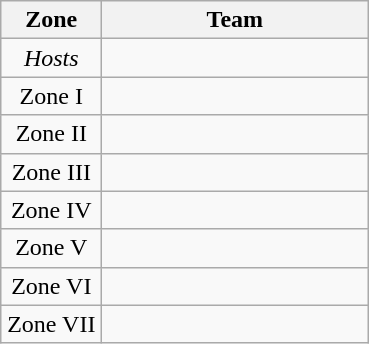<table class="wikitable">
<tr>
<th width=60>Zone</th>
<th width=170>Team</th>
</tr>
<tr>
<td align=center><em>Hosts</em></td>
<td></td>
</tr>
<tr>
<td align=center>Zone I</td>
<td></td>
</tr>
<tr>
<td align=center>Zone II</td>
<td></td>
</tr>
<tr>
<td align=center>Zone III</td>
<td></td>
</tr>
<tr>
<td align=center>Zone IV</td>
<td></td>
</tr>
<tr>
<td align=center>Zone V</td>
<td></td>
</tr>
<tr>
<td align=center>Zone VI</td>
<td></td>
</tr>
<tr>
<td align=center>Zone VII</td>
<td></td>
</tr>
</table>
